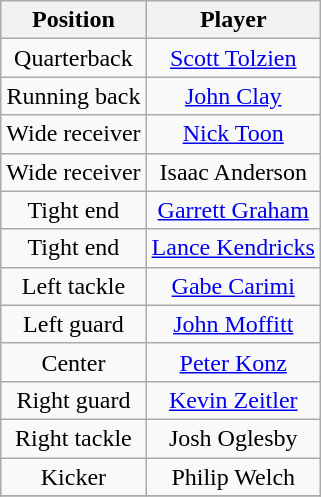<table class="wikitable" style="text-align: center;">
<tr>
<th>Position</th>
<th>Player</th>
</tr>
<tr>
<td>Quarterback</td>
<td><a href='#'>Scott Tolzien</a></td>
</tr>
<tr>
<td>Running back</td>
<td><a href='#'>John Clay</a></td>
</tr>
<tr>
<td>Wide receiver</td>
<td><a href='#'>Nick Toon</a></td>
</tr>
<tr>
<td>Wide receiver</td>
<td>Isaac Anderson</td>
</tr>
<tr>
<td>Tight end</td>
<td><a href='#'>Garrett Graham</a></td>
</tr>
<tr>
<td>Tight end</td>
<td><a href='#'>Lance Kendricks</a></td>
</tr>
<tr>
<td>Left tackle</td>
<td><a href='#'>Gabe Carimi</a></td>
</tr>
<tr>
<td>Left guard</td>
<td><a href='#'>John Moffitt</a></td>
</tr>
<tr>
<td>Center</td>
<td><a href='#'>Peter Konz</a></td>
</tr>
<tr>
<td>Right guard</td>
<td><a href='#'>Kevin Zeitler</a></td>
</tr>
<tr>
<td>Right tackle</td>
<td>Josh Oglesby</td>
</tr>
<tr>
<td>Kicker</td>
<td>Philip Welch</td>
</tr>
<tr>
</tr>
</table>
